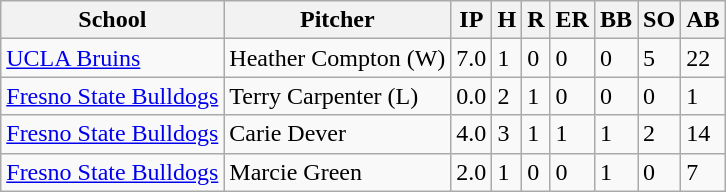<table class="wikitable">
<tr>
<th>School</th>
<th>Pitcher</th>
<th>IP</th>
<th>H</th>
<th>R</th>
<th>ER</th>
<th>BB</th>
<th>SO</th>
<th>AB</th>
</tr>
<tr>
<td><a href='#'>UCLA Bruins</a></td>
<td>Heather Compton (W)</td>
<td>7.0</td>
<td>1</td>
<td>0</td>
<td>0</td>
<td>0</td>
<td>5</td>
<td>22</td>
</tr>
<tr>
<td><a href='#'>Fresno State Bulldogs</a></td>
<td>Terry Carpenter (L)</td>
<td>0.0</td>
<td>2</td>
<td>1</td>
<td>0</td>
<td>0</td>
<td>0</td>
<td>1</td>
</tr>
<tr>
<td><a href='#'>Fresno State Bulldogs</a></td>
<td>Carie Dever</td>
<td>4.0</td>
<td>3</td>
<td>1</td>
<td>1</td>
<td>1</td>
<td>2</td>
<td>14</td>
</tr>
<tr>
<td><a href='#'>Fresno State Bulldogs</a></td>
<td>Marcie Green</td>
<td>2.0</td>
<td>1</td>
<td>0</td>
<td>0</td>
<td>1</td>
<td>0</td>
<td>7</td>
</tr>
</table>
